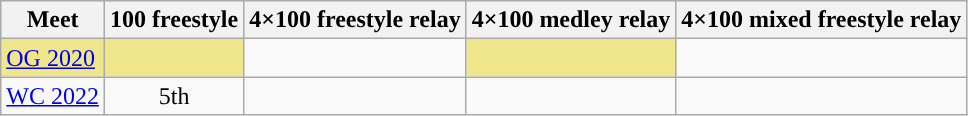<table class="sortable wikitable">
<tr>
<th>Meet</th>
<th class="unsortable">100 freestyle</th>
<th class="unsortable">4×100 freestyle relay</th>
<th class="unsortable">4×100 medley relay</th>
<th class="unsortable">4×100 mixed freestyle relay</th>
</tr>
<tr>
<td style="background:#f0e68c"><a href='#'>OG 2020</a></td>
<td style="background:#f0e68c"></td>
<td align="center"></td>
<td style="background:#f0e68c"></td>
<td></td>
</tr>
<tr>
<td><a href='#'>WC 2022</a></td>
<td align="center">5th</td>
<td align="center"></td>
<td align="center"></td>
<td align="center"></td>
</tr>
</table>
